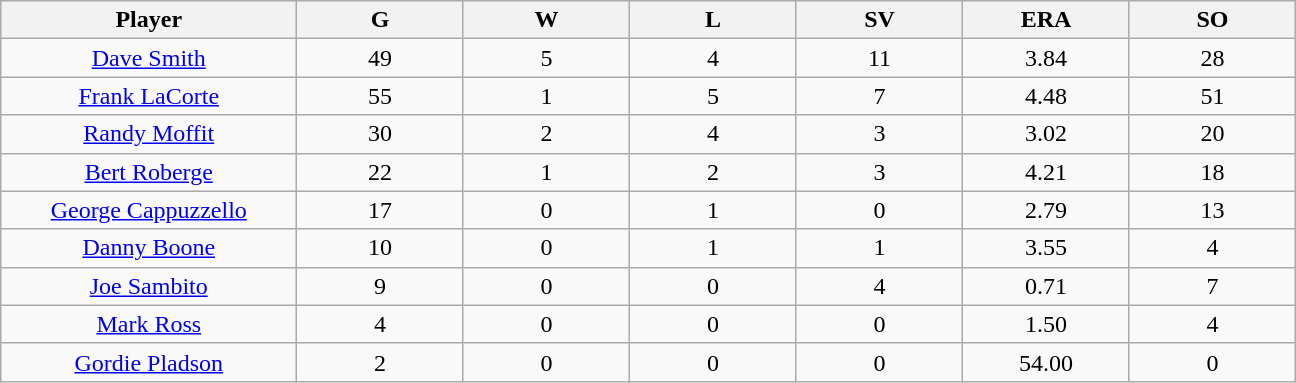<table class="wikitable sortable">
<tr>
<th bgcolor="#DDDDFF" width="16%">Player</th>
<th bgcolor="#DDDDFF" width="9%">G</th>
<th bgcolor="#DDDDFF" width="9%">W</th>
<th bgcolor="#DDDDFF" width="9%">L</th>
<th bgcolor="#DDDDFF" width="9%">SV</th>
<th bgcolor="#DDDDFF" width="9%">ERA</th>
<th bgcolor="#DDDDFF" width="9%">SO</th>
</tr>
<tr align="center">
<td><a href='#'>Dave Smith</a></td>
<td>49</td>
<td>5</td>
<td>4</td>
<td>11</td>
<td>3.84</td>
<td>28</td>
</tr>
<tr align=center>
<td><a href='#'>Frank LaCorte</a></td>
<td>55</td>
<td>1</td>
<td>5</td>
<td>7</td>
<td>4.48</td>
<td>51</td>
</tr>
<tr align=center>
<td><a href='#'>Randy Moffit</a></td>
<td>30</td>
<td>2</td>
<td>4</td>
<td>3</td>
<td>3.02</td>
<td>20</td>
</tr>
<tr align=center>
<td><a href='#'>Bert Roberge</a></td>
<td>22</td>
<td>1</td>
<td>2</td>
<td>3</td>
<td>4.21</td>
<td>18</td>
</tr>
<tr align="center">
<td><a href='#'>George Cappuzzello</a></td>
<td>17</td>
<td>0</td>
<td>1</td>
<td>0</td>
<td>2.79</td>
<td>13</td>
</tr>
<tr align=center>
<td><a href='#'>Danny Boone</a></td>
<td>10</td>
<td>0</td>
<td>1</td>
<td>1</td>
<td>3.55</td>
<td>4</td>
</tr>
<tr align="center">
<td><a href='#'>Joe Sambito</a></td>
<td>9</td>
<td>0</td>
<td>0</td>
<td>4</td>
<td>0.71</td>
<td>7</td>
</tr>
<tr align=center>
<td><a href='#'>Mark Ross</a></td>
<td>4</td>
<td>0</td>
<td>0</td>
<td>0</td>
<td>1.50</td>
<td>4</td>
</tr>
<tr align="center">
<td><a href='#'>Gordie Pladson</a></td>
<td>2</td>
<td>0</td>
<td>0</td>
<td>0</td>
<td>54.00</td>
<td>0</td>
</tr>
</table>
